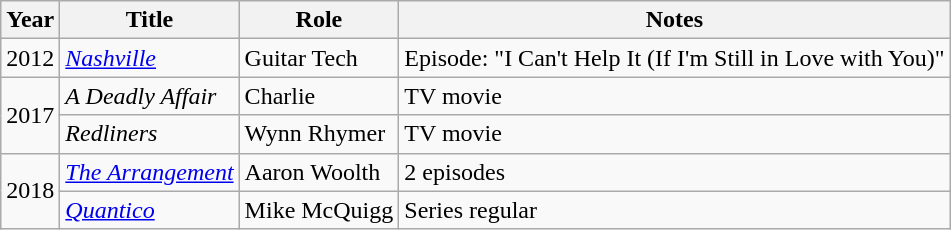<table class="wikitable sortable">
<tr>
<th>Year</th>
<th>Title</th>
<th>Role</th>
<th class="unsortable">Notes</th>
</tr>
<tr>
<td>2012</td>
<td><em><a href='#'>Nashville</a></em></td>
<td>Guitar Tech</td>
<td>Episode: "I Can't Help It (If I'm Still in Love with You)"</td>
</tr>
<tr>
<td rowspan="2">2017</td>
<td><em>A Deadly Affair</em></td>
<td>Charlie</td>
<td>TV movie</td>
</tr>
<tr>
<td><em>Redliners</em></td>
<td>Wynn Rhymer</td>
<td>TV movie</td>
</tr>
<tr>
<td rowspan="2">2018</td>
<td><em><a href='#'>The Arrangement</a></em></td>
<td>Aaron Woolth</td>
<td>2 episodes</td>
</tr>
<tr>
<td><em><a href='#'>Quantico</a></em></td>
<td>Mike McQuigg</td>
<td>Series regular</td>
</tr>
</table>
